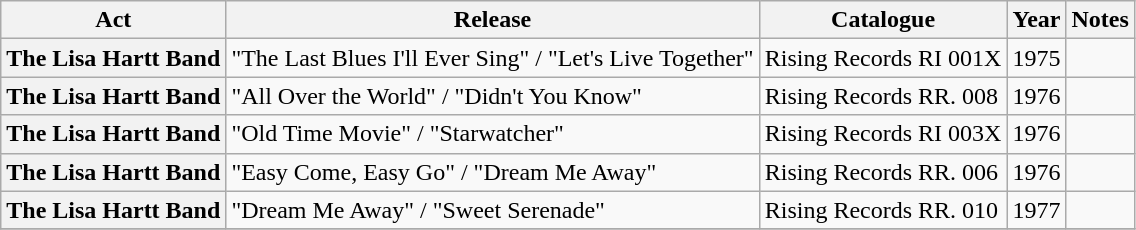<table class="wikitable plainrowheaders sortable">
<tr>
<th scope="col" class="unsortable">Act</th>
<th scope="col">Release</th>
<th scope="col">Catalogue</th>
<th scope="col">Year</th>
<th scope="col" class="unsortable">Notes</th>
</tr>
<tr>
<th scope="row">The Lisa Hartt Band</th>
<td>"The Last Blues I'll Ever Sing" / "Let's Live Together"</td>
<td>Rising Records RI 001X</td>
<td>1975</td>
<td></td>
</tr>
<tr>
<th scope="row">The Lisa Hartt Band</th>
<td>"All Over the World" / "Didn't You Know"</td>
<td>Rising Records RR. 008</td>
<td>1976</td>
<td></td>
</tr>
<tr>
<th scope="row">The Lisa Hartt Band</th>
<td>"Old Time Movie" / "Starwatcher"</td>
<td>Rising Records RI 003X</td>
<td>1976</td>
<td></td>
</tr>
<tr>
<th scope="row">The Lisa Hartt Band</th>
<td>"Easy Come, Easy Go" / "Dream Me Away"</td>
<td>Rising Records  RR. 006</td>
<td>1976</td>
<td></td>
</tr>
<tr>
<th scope="row">The Lisa Hartt Band</th>
<td>"Dream Me Away" / "Sweet Serenade"</td>
<td>Rising Records  RR. 010</td>
<td>1977</td>
<td></td>
</tr>
<tr>
</tr>
</table>
